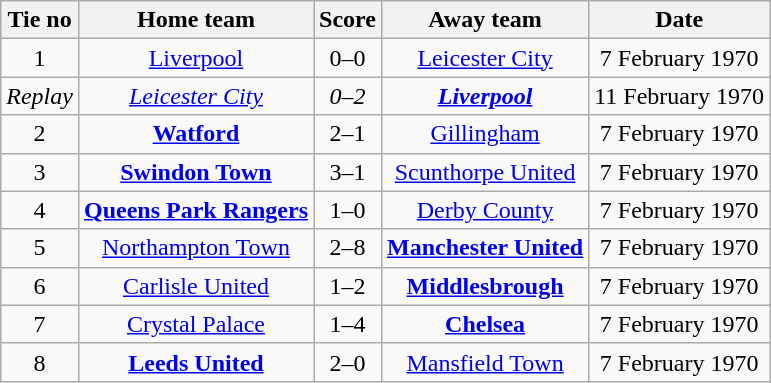<table class="wikitable" style="text-align: center">
<tr>
<th>Tie no</th>
<th>Home team</th>
<th>Score</th>
<th>Away team</th>
<th>Date</th>
</tr>
<tr>
<td>1</td>
<td><a href='#'>Liverpool</a></td>
<td>0–0</td>
<td><a href='#'>Leicester City</a></td>
<td>7 February 1970</td>
</tr>
<tr>
<td><em>Replay</em></td>
<td><em><a href='#'>Leicester City</a></em></td>
<td><em>0–2</em></td>
<td><strong><em><a href='#'>Liverpool</a></em></strong></td>
<td>11 February 1970</td>
</tr>
<tr>
<td>2</td>
<td><strong><a href='#'>Watford</a></strong></td>
<td>2–1</td>
<td><a href='#'>Gillingham</a></td>
<td>7 February 1970</td>
</tr>
<tr>
<td>3</td>
<td><strong><a href='#'>Swindon Town</a></strong></td>
<td>3–1</td>
<td><a href='#'>Scunthorpe United</a></td>
<td>7 February 1970</td>
</tr>
<tr>
<td>4</td>
<td><strong><a href='#'>Queens Park Rangers</a></strong></td>
<td>1–0</td>
<td><a href='#'>Derby County</a></td>
<td>7 February 1970</td>
</tr>
<tr>
<td>5</td>
<td><a href='#'>Northampton Town</a></td>
<td>2–8</td>
<td><strong><a href='#'>Manchester United</a></strong></td>
<td>7 February 1970</td>
</tr>
<tr>
<td>6</td>
<td><a href='#'>Carlisle United</a></td>
<td>1–2</td>
<td><strong><a href='#'>Middlesbrough</a></strong></td>
<td>7 February 1970</td>
</tr>
<tr>
<td>7</td>
<td><a href='#'>Crystal Palace</a></td>
<td>1–4</td>
<td><strong><a href='#'>Chelsea</a></strong></td>
<td>7 February 1970</td>
</tr>
<tr>
<td>8</td>
<td><strong><a href='#'>Leeds United</a></strong></td>
<td>2–0</td>
<td><a href='#'>Mansfield Town</a></td>
<td>7 February 1970</td>
</tr>
</table>
